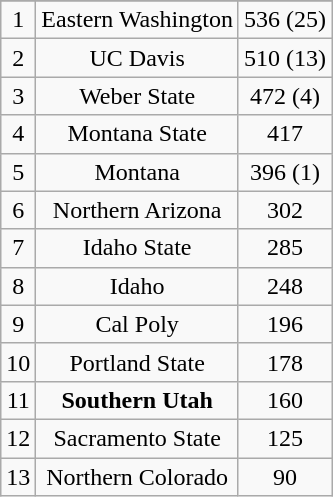<table class="wikitable" style="display: inline-table;">
<tr align="center">
</tr>
<tr align="center">
<td>1</td>
<td>Eastern Washington</td>
<td>536 (25)</td>
</tr>
<tr align="center">
<td>2</td>
<td>UC Davis</td>
<td>510 (13)</td>
</tr>
<tr align="center">
<td>3</td>
<td>Weber State</td>
<td>472 (4)</td>
</tr>
<tr align="center">
<td>4</td>
<td>Montana State</td>
<td>417</td>
</tr>
<tr align="center">
<td>5</td>
<td>Montana</td>
<td>396 (1)</td>
</tr>
<tr align="center">
<td>6</td>
<td>Northern Arizona</td>
<td>302</td>
</tr>
<tr align="center">
<td>7</td>
<td>Idaho State</td>
<td>285</td>
</tr>
<tr align="center">
<td>8</td>
<td>Idaho</td>
<td>248</td>
</tr>
<tr align="center">
<td>9</td>
<td>Cal Poly</td>
<td>196</td>
</tr>
<tr align="center">
<td>10</td>
<td>Portland State</td>
<td>178</td>
</tr>
<tr align="center">
<td>11</td>
<td><strong>Southern Utah</strong></td>
<td>160</td>
</tr>
<tr align="center">
<td>12</td>
<td>Sacramento State</td>
<td>125</td>
</tr>
<tr align="center">
<td>13</td>
<td>Northern Colorado</td>
<td>90</td>
</tr>
</table>
